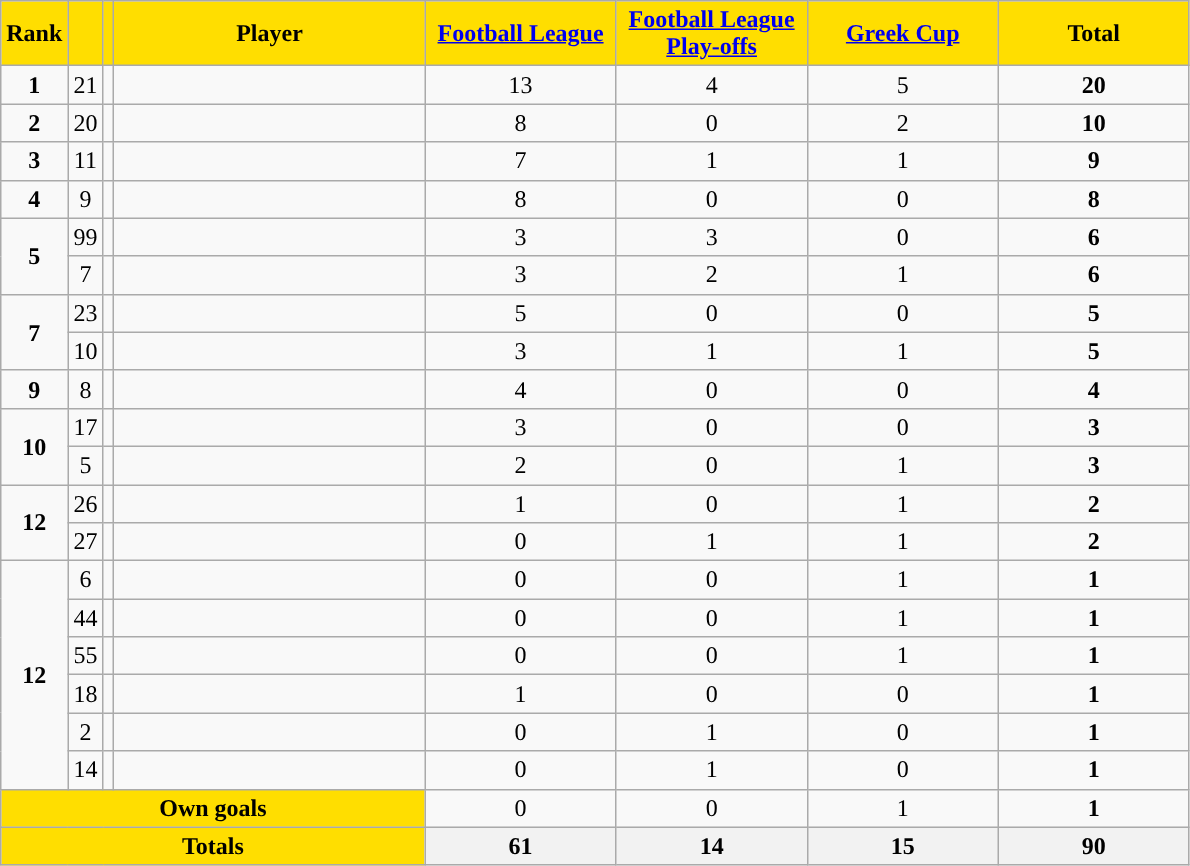<table class="wikitable sortable" style="text-align: center">
<tr>
<th style="background:#FFDE00">Rank</th>
<th style="background:#FFDE00"></th>
<th style="background:#FFDE00"></th>
<th width=200 style="background:#FFDE00">Player</th>
<th width=120 style="background:#FFDE00"><a href='#'>Football League</a></th>
<th width=120 style="background:#FFDE00"><a href='#'>Football League Play-offs</a></th>
<th width=120 style="background:#FFDE00"><a href='#'>Greek Cup</a></th>
<th width=120 style="background:#FFDE00">Total</th>
</tr>
<tr>
<td><strong>1</strong></td>
<td>21</td>
<td></td>
<td align=left></td>
<td>13</td>
<td>4</td>
<td>5</td>
<td><strong>20</strong></td>
</tr>
<tr>
<td><strong>2</strong></td>
<td>20</td>
<td></td>
<td align=left></td>
<td>8</td>
<td>0</td>
<td>2</td>
<td><strong>10</strong></td>
</tr>
<tr>
<td><strong>3</strong></td>
<td>11</td>
<td></td>
<td align=left></td>
<td>7</td>
<td>1</td>
<td>1</td>
<td><strong>9</strong></td>
</tr>
<tr>
<td><strong>4</strong></td>
<td>9</td>
<td></td>
<td align=left></td>
<td>8</td>
<td>0</td>
<td>0</td>
<td><strong>8</strong></td>
</tr>
<tr>
<td rowspan=2><strong>5</strong></td>
<td>99</td>
<td></td>
<td align=left></td>
<td>3</td>
<td>3</td>
<td>0</td>
<td><strong>6</strong></td>
</tr>
<tr>
<td>7</td>
<td></td>
<td align=left></td>
<td>3</td>
<td>2</td>
<td>1</td>
<td><strong>6</strong></td>
</tr>
<tr>
<td rowspan=2><strong>7</strong></td>
<td>23</td>
<td></td>
<td align=left></td>
<td>5</td>
<td>0</td>
<td>0</td>
<td><strong>5</strong></td>
</tr>
<tr>
<td>10</td>
<td></td>
<td align=left></td>
<td>3</td>
<td>1</td>
<td>1</td>
<td><strong>5</strong></td>
</tr>
<tr>
<td><strong>9</strong></td>
<td>8</td>
<td></td>
<td align=left></td>
<td>4</td>
<td>0</td>
<td>0</td>
<td><strong>4</strong></td>
</tr>
<tr>
<td rowspan=2><strong>10</strong></td>
<td>17</td>
<td></td>
<td align=left></td>
<td>3</td>
<td>0</td>
<td>0</td>
<td><strong>3</strong></td>
</tr>
<tr>
<td>5</td>
<td></td>
<td align=left></td>
<td>2</td>
<td>0</td>
<td>1</td>
<td><strong>3</strong></td>
</tr>
<tr>
<td rowspan=2><strong>12</strong></td>
<td>26</td>
<td></td>
<td align=left></td>
<td>1</td>
<td>0</td>
<td>1</td>
<td><strong>2</strong></td>
</tr>
<tr>
<td>27</td>
<td></td>
<td align=left></td>
<td>0</td>
<td>1</td>
<td>1</td>
<td><strong>2</strong></td>
</tr>
<tr>
<td rowspan=6><strong>12</strong></td>
<td>6</td>
<td></td>
<td align=left></td>
<td>0</td>
<td>0</td>
<td>1</td>
<td><strong>1</strong></td>
</tr>
<tr>
<td>44</td>
<td></td>
<td align=left></td>
<td>0</td>
<td>0</td>
<td>1</td>
<td><strong>1</strong></td>
</tr>
<tr>
<td>55</td>
<td></td>
<td align=left></td>
<td>0</td>
<td>0</td>
<td>1</td>
<td><strong>1</strong></td>
</tr>
<tr>
<td>18</td>
<td></td>
<td align=left></td>
<td>1</td>
<td>0</td>
<td>0</td>
<td><strong>1</strong></td>
</tr>
<tr>
<td>2</td>
<td></td>
<td align=left></td>
<td>0</td>
<td>1</td>
<td>0</td>
<td><strong>1</strong></td>
</tr>
<tr>
<td>14</td>
<td></td>
<td align=left></td>
<td>0</td>
<td>1</td>
<td>0</td>
<td><strong>1</strong></td>
</tr>
<tr class="sortbottom">
<td colspan=4 style="background:#FFDE00"><strong>Own goals</strong></td>
<td>0</td>
<td>0</td>
<td>1</td>
<td><strong>1</strong></td>
</tr>
<tr class="sortbottom">
<th colspan=4 style="background:#FFDE00"><strong>Totals</strong></th>
<th><strong>61</strong></th>
<th><strong>14</strong></th>
<th><strong>15</strong></th>
<th><strong>90</strong></th>
</tr>
</table>
